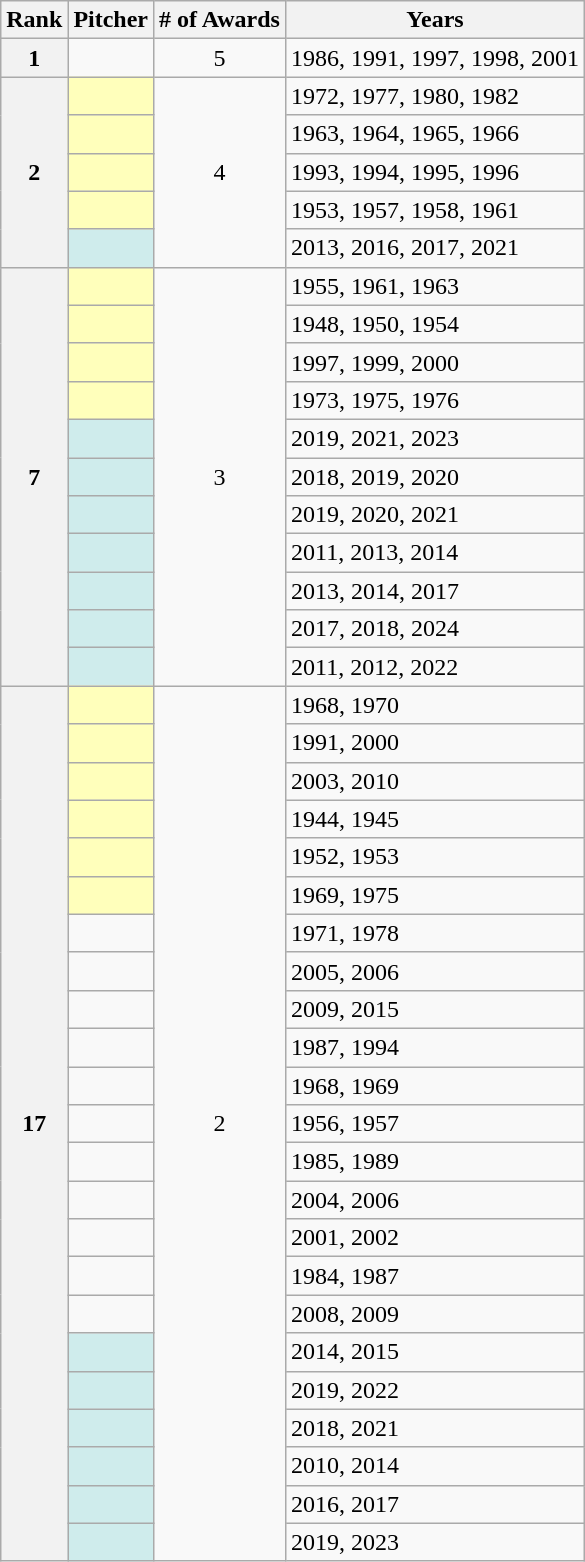<table class="wikitable sortable" style="text-align:center">
<tr>
<th>Rank</th>
<th>Pitcher</th>
<th># of Awards</th>
<th>Years</th>
</tr>
<tr>
<th rowspan=1>1</th>
<td></td>
<td>5</td>
<td style="text-align:left;">1986, 1991, 1997, 1998, 2001</td>
</tr>
<tr>
<th rowspan=5>2</th>
<th scope="row" style="background-color: #ffffbb"> <sup></sup></th>
<td rowspan=5 style="text-align:center;">4</td>
<td style="text-align:left;">1972, 1977, 1980, 1982</td>
</tr>
<tr>
<th scope="row" style="background-color: #ffffbb"> <sup></sup></th>
<td style="text-align:left;">1963, 1964, 1965, 1966</td>
</tr>
<tr>
<th scope="row" style="background-color: #ffffbb"> <sup></sup></th>
<td style="text-align:left;">1993, 1994, 1995, 1996</td>
</tr>
<tr>
<th scope="row" style="background-color: #ffffbb"> <sup></sup></th>
<td style="text-align:left;">1953, 1957, 1958, 1961</td>
</tr>
<tr>
<th scope="row" style="background:#cfecec;"></th>
<td style="text-align:left;">2013, 2016, 2017, 2021</td>
</tr>
<tr>
<th rowspan=11>7</th>
<th scope="row" style="background-color: #ffffbb"> <sup></sup></th>
<td rowspan=11 style="text-align:center;">3</td>
<td style="text-align:left;">1955, 1961, 1963</td>
</tr>
<tr>
<th scope="row" style="background-color: #ffffbb"> <sup></sup></th>
<td style="text-align:left;">1948, 1950, 1954</td>
</tr>
<tr>
<th scope="row" style="background-color: #ffffbb"> <sup></sup></th>
<td style="text-align:left;">1997, 1999, 2000</td>
</tr>
<tr>
<th scope="row" style="background-color: #ffffbb"> <sup></sup></th>
<td style="text-align:left;">1973, 1975, 1976</td>
</tr>
<tr>
<th scope="row" style="background:#cfecec;"></th>
<td style="text-align:left;">2019, 2021, 2023</td>
</tr>
<tr>
<th scope="row" style="background:#cfecec;"></th>
<td style="text-align:left;">2018, 2019, 2020</td>
</tr>
<tr>
<th scope="row" style="background:#cfecec;"></th>
<td style="text-align:left;">2019, 2020, 2021</td>
</tr>
<tr>
<th scope="row" style="background:#cfecec;"></th>
<td style="text-align:left;">2011, 2013, 2014</td>
</tr>
<tr>
<th scope="row" style="background:#cfecec;"></th>
<td style="text-align:left;">2013, 2014, 2017</td>
</tr>
<tr>
<th scope="row" style="background:#cfecec;"></th>
<td style="text-align:left;">2017, 2018, 2024</td>
</tr>
<tr>
<th scope="row" style="background:#cfecec;"></th>
<td style="text-align:left;">2011, 2012, 2022</td>
</tr>
<tr>
<th rowspan=24>17</th>
<th scope="row" style="background-color: #ffffbb"> <sup></sup></th>
<td rowspan=23 style="text-align:center;">2</td>
<td style="text-align:left;">1968, 1970</td>
</tr>
<tr>
<th scope="row" style="background-color: #ffffbb"> <sup></sup></th>
<td style="text-align:left;">1991, 2000</td>
</tr>
<tr>
<th scope="row" style="text-align:center; background-color: #ffffbb"> <sup></sup></th>
<td style="text-align:left;">2003, 2010</td>
</tr>
<tr>
<th scope="row" style="background-color: #ffffbb"> <sup></sup></th>
<td style="text-align:left;">1944, 1945</td>
</tr>
<tr>
<th scope="row" style="background-color: #ffffbb;"> <sup></sup></th>
<td style="text-align:left;">1952, 1953</td>
</tr>
<tr>
<th scope="row" style="background-color: #ffffbb"> <sup></sup></th>
<td style="text-align:left;">1969, 1975</td>
</tr>
<tr>
<td></td>
<td style="text-align:left;">1971, 1978</td>
</tr>
<tr>
<td></td>
<td style="text-align:left;">2005, 2006</td>
</tr>
<tr>
<td></td>
<td style="text-align:left;">2009, 2015</td>
</tr>
<tr>
<td></td>
<td style="text-align:left;">1987, 1994</td>
</tr>
<tr>
<td></td>
<td style="text-align:left;">1968, 1969</td>
</tr>
<tr>
<td></td>
<td style="text-align:left;">1956, 1957</td>
</tr>
<tr>
<td></td>
<td style="text-align:left;">1985, 1989</td>
</tr>
<tr>
<td></td>
<td style="text-align:left;">2004, 2006</td>
</tr>
<tr>
<td></td>
<td style="text-align:left;">2001, 2002</td>
</tr>
<tr>
<td></td>
<td style="text-align:left;">1984, 1987</td>
</tr>
<tr>
<td></td>
<td style="text-align:left;">2008, 2009</td>
</tr>
<tr>
<th scope="row" style="background:#cfecec;"></th>
<td style="text-align:left;">2014, 2015</td>
</tr>
<tr>
<th scope="row" style="background:#cfecec;"></th>
<td style="text-align:left;">2019, 2022</td>
</tr>
<tr>
<th scope="row" style="background:#cfecec;"></th>
<td style="text-align:left;">2018, 2021</td>
</tr>
<tr>
<th scope="row" style="background:#cfecec;"></th>
<td style="text-align:left;">2010, 2014</td>
</tr>
<tr>
<th scope="row" style="background:#cfecec;"></th>
<td style="text-align:left;">2016, 2017</td>
</tr>
<tr>
<th scope="row" style="background:#cfecec;"></th>
<td style="text-align:left;">2019, 2023</td>
</tr>
</table>
